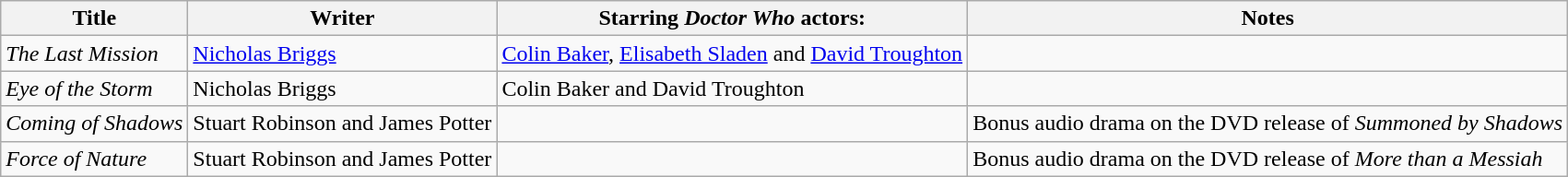<table class="wikitable" border="1">
<tr>
<th>Title</th>
<th>Writer</th>
<th>Starring <em>Doctor Who</em> actors:</th>
<th>Notes</th>
</tr>
<tr>
<td><em>The Last Mission</em></td>
<td><a href='#'>Nicholas Briggs</a></td>
<td><a href='#'>Colin Baker</a>, <a href='#'>Elisabeth Sladen</a> and <a href='#'>David Troughton</a></td>
<td></td>
</tr>
<tr>
<td><em>Eye of the Storm</em></td>
<td>Nicholas Briggs</td>
<td>Colin Baker and David Troughton</td>
<td></td>
</tr>
<tr>
<td><em>Coming of Shadows</em></td>
<td>Stuart Robinson and James Potter</td>
<td></td>
<td>Bonus audio drama on the DVD release of <em>Summoned by Shadows</em></td>
</tr>
<tr>
<td><em>Force of Nature</em></td>
<td>Stuart Robinson and James Potter</td>
<td></td>
<td>Bonus audio drama on the DVD release of <em>More than a Messiah</em></td>
</tr>
</table>
